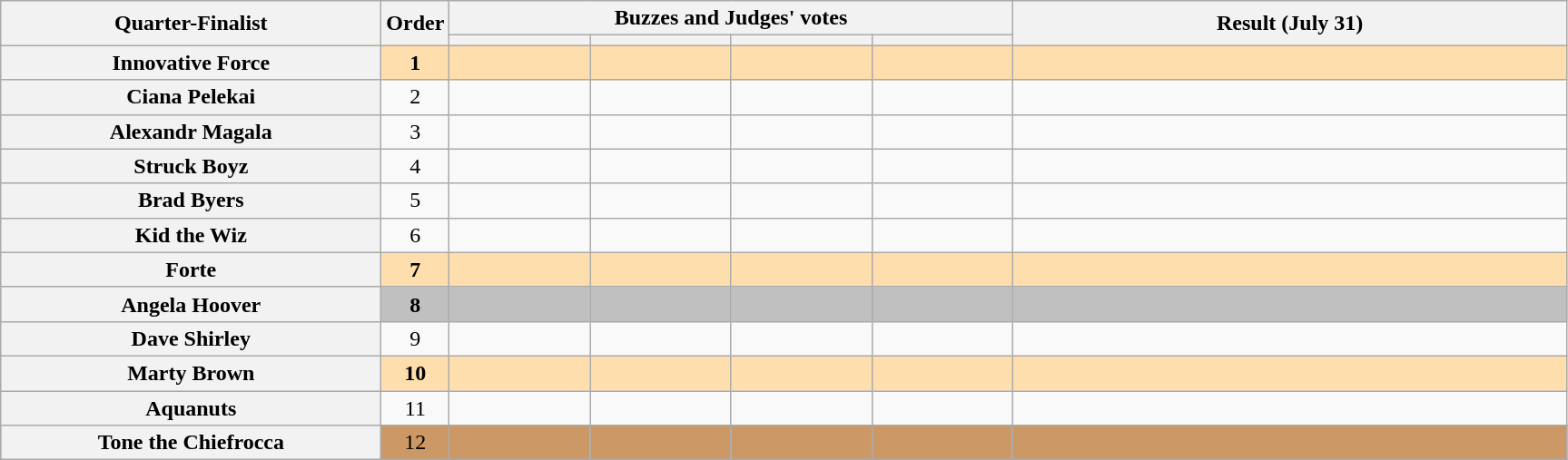<table class="wikitable plainrowheaders sortable" style="text-align:center;">
<tr>
<th scope="col" rowspan="2" class="unsortable" style="width:17em;">Quarter-Finalist</th>
<th scope="col" rowspan="2" style="width:1em;">Order</th>
<th scope="col" colspan="4" class="unsortable" style="width:24em;">Buzzes and Judges' votes</th>
<th scope="col" rowspan="2" style="width:25em;">Result (July 31)</th>
</tr>
<tr>
<th scope="col" class="unsortable" style="width:6em;"></th>
<th scope="col" class="unsortable" style="width:6em;"></th>
<th scope="col" class="unsortable" style="width:6em;"></th>
<th scope="col" class="unsortable" style="width:6em;"></th>
</tr>
<tr style="background:NavajoWhite">
<th scope="row"><strong>Innovative Force</strong></th>
<td><strong>1</strong></td>
<td style="text-align:center;"></td>
<td style="text-align:center;"></td>
<td style="text-align:center;"></td>
<td style="text-align:center;"></td>
<td><strong></strong></td>
</tr>
<tr>
<th scope="row">Ciana Pelekai</th>
<td>2</td>
<td style="text-align:center;"></td>
<td style="text-align:center;"></td>
<td style="text-align:center;"></td>
<td style="text-align:center;"></td>
<td></td>
</tr>
<tr>
<th scope="row">Alexandr Magala</th>
<td>3</td>
<td style="text-align:center;"></td>
<td style="text-align:center;"></td>
<td style="text-align:center;"></td>
<td style="text-align:center;"></td>
<td></td>
</tr>
<tr>
<th scope="row">Struck Boyz</th>
<td>4</td>
<td style="text-align:center;"></td>
<td style="text-align:center;"></td>
<td style="text-align:center;"></td>
<td style="text-align:center;"></td>
<td></td>
</tr>
<tr>
<th scope="row">Brad Byers</th>
<td>5</td>
<td style="text-align:center;"></td>
<td style="text-align:center;"></td>
<td style="text-align:center;"></td>
<td style="text-align:center;"></td>
<td></td>
</tr>
<tr>
<th scope="row">Kid the Wiz</th>
<td>6</td>
<td style="text-align:center;"></td>
<td style="text-align:center;"></td>
<td style="text-align:center;"></td>
<td style="text-align:center;"></td>
<td></td>
</tr>
<tr style="background:NavajoWhite">
<th scope="row"><strong>Forte</strong></th>
<td><strong>7</strong></td>
<td style="text-align:center;"></td>
<td style="text-align:center;"></td>
<td style="text-align:center;"></td>
<td style="text-align:center;"></td>
<td><strong></strong></td>
</tr>
<tr style="background:silver">
<th scope="row"><strong>Angela Hoover</strong></th>
<td><strong>8</strong></td>
<td style="text-align:center;"></td>
<td style="text-align:center;"></td>
<td style="text-align:center;"></td>
<td style="text-align:center;"></td>
<td><strong></strong></td>
</tr>
<tr>
<th scope="row">Dave Shirley</th>
<td>9</td>
<td style="text-align:center;"></td>
<td style="text-align:center;"></td>
<td style="text-align:center;"></td>
<td style="text-align:center;"></td>
<td></td>
</tr>
<tr style="background:NavajoWhite">
<th scope="row"><strong>Marty Brown</strong></th>
<td><strong>10</strong></td>
<td style="text-align:center;"></td>
<td style="text-align:center;"></td>
<td style="text-align:center;"></td>
<td style="text-align:center;"></td>
<td><strong></strong></td>
</tr>
<tr>
<th scope="row">Aquanuts </th>
<td>11</td>
<td style="text-align:center;"></td>
<td style="text-align:center;"></td>
<td style="text-align:center;"></td>
<td style="text-align:center;"></td>
<td></td>
</tr>
<tr style="background:#c96">
<th scope="row">Tone the Chiefrocca </th>
<td>12</td>
<td style="text-align:center;"></td>
<td style="text-align:center;"></td>
<td style="text-align:center;"></td>
<td style="text-align:center;"></td>
<td></td>
</tr>
</table>
